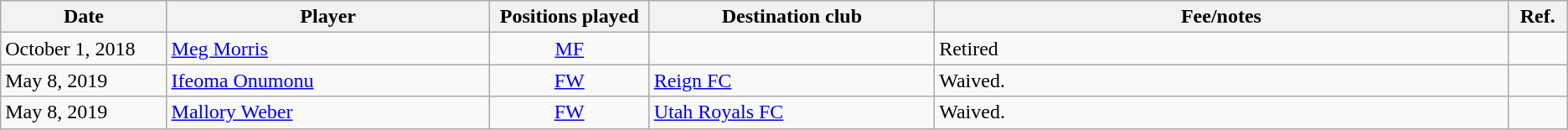<table class="wikitable" style="text-align:left;">
<tr>
<th style="width:125px;">Date</th>
<th style="width:250px;">Player</th>
<th style="width:120px;">Positions played</th>
<th style="width:220px;">Destination club</th>
<th style="width:450px;">Fee/notes</th>
<th style="width:40px;">Ref.</th>
</tr>
<tr>
<td>October 1, 2018</td>
<td> <a href='#'>Meg Morris</a></td>
<td style="text-align: center;"><a href='#'>MF</a></td>
<td></td>
<td>Retired</td>
<td></td>
</tr>
<tr>
<td>May 8, 2019</td>
<td> <a href='#'>Ifeoma Onumonu</a></td>
<td style="text-align: center;"><a href='#'>FW</a></td>
<td><a href='#'>Reign FC</a></td>
<td>Waived.</td>
<td></td>
</tr>
<tr>
<td>May 8, 2019</td>
<td> <a href='#'>Mallory Weber</a></td>
<td style="text-align: center;"><a href='#'>FW</a></td>
<td><a href='#'>Utah Royals FC</a></td>
<td>Waived.</td>
<td></td>
</tr>
</table>
